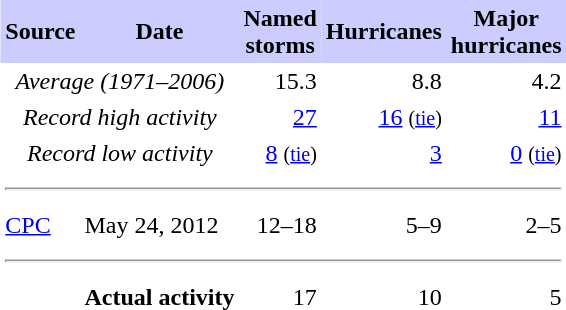<table class="toccolours" cellspacing=0 cellpadding=3 style="float:right; margin-right:1em; text-align:right; clear: right;">
<tr style="background:#ccf; text-align:center;">
<td><strong>Source</strong></td>
<td><strong>Date</strong></td>
<td><strong><span>Named<br>storms</span></strong></td>
<td><strong><span>Hurricanes</span></strong></td>
<td><strong><span>Major<br>hurricanes</span></strong></td>
</tr>
<tr>
<td style="text-align:center;" colspan="2"><em>Average <span>(1971–2006)</span></em></td>
<td>15.3</td>
<td>8.8</td>
<td>4.2</td>
</tr>
<tr>
<td style="text-align:center;" colspan="2"><em>Record high activity</em></td>
<td><a href='#'>27</a></td>
<td><a href='#'>16</a> <small>(<a href='#'>tie</a>)</small></td>
<td><a href='#'>11</a></td>
</tr>
<tr>
<td style="text-align:center;" colspan="2"><em>Record low activity</em></td>
<td><a href='#'>8</a> <small>(<a href='#'>tie</a>)</small></td>
<td><a href='#'>3</a></td>
<td><a href='#'>0</a> <small>(<a href='#'>tie</a>)</small></td>
</tr>
<tr>
<td colspan="6" style="text-align:center;"><hr></td>
</tr>
<tr>
<td align="left"><a href='#'>CPC</a></td>
<td align="left">May 24, 2012</td>
<td>12–18</td>
<td>5–9</td>
<td>2–5</td>
</tr>
<tr>
<td colspan="6" style="text-align:center;"><hr></td>
</tr>
<tr>
<td align="left"></td>
<td align="left"><strong>Actual activity</strong></td>
<td>17</td>
<td>10</td>
<td>5</td>
</tr>
</table>
